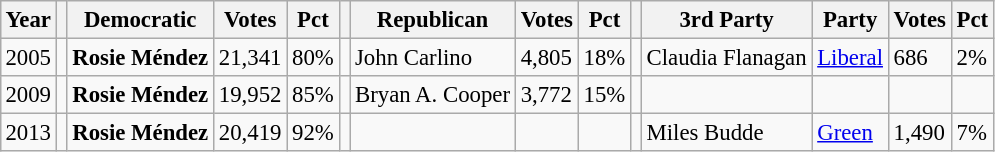<table class="wikitable" style="margin:0.5em ; font-size:95%">
<tr>
<th>Year</th>
<th></th>
<th>Democratic</th>
<th>Votes</th>
<th>Pct</th>
<th></th>
<th>Republican</th>
<th>Votes</th>
<th>Pct</th>
<th></th>
<th>3rd Party</th>
<th>Party</th>
<th>Votes</th>
<th>Pct</th>
</tr>
<tr>
<td>2005</td>
<td></td>
<td><strong>Rosie Méndez</strong></td>
<td>21,341</td>
<td>80%</td>
<td></td>
<td>John Carlino</td>
<td>4,805</td>
<td>18%</td>
<td></td>
<td>Claudia Flanagan</td>
<td><a href='#'>Liberal</a></td>
<td>686</td>
<td>2%</td>
</tr>
<tr>
<td>2009</td>
<td></td>
<td><strong>Rosie Méndez</strong></td>
<td>19,952</td>
<td>85%</td>
<td></td>
<td>Bryan A. Cooper</td>
<td>3,772</td>
<td>15%</td>
<td></td>
<td></td>
<td></td>
<td></td>
<td></td>
</tr>
<tr>
<td>2013</td>
<td></td>
<td><strong>Rosie Méndez</strong></td>
<td>20,419</td>
<td>92%</td>
<td></td>
<td></td>
<td></td>
<td></td>
<td></td>
<td>Miles Budde</td>
<td><a href='#'>Green</a></td>
<td>1,490</td>
<td>7%</td>
</tr>
</table>
